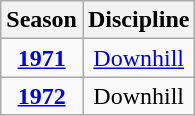<table class=wikitable style="text-align:center">
<tr>
<th>Season</th>
<th>Discipline</th>
</tr>
<tr>
<td><strong><a href='#'>1971</a></strong></td>
<td><a href='#'>Downhill</a></td>
</tr>
<tr>
<td><strong><a href='#'>1972</a></strong></td>
<td>Downhill</td>
</tr>
</table>
